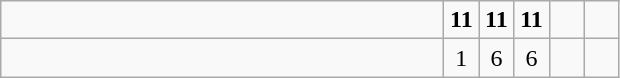<table class="wikitable">
<tr>
<td style="width:18em"><strong></strong></td>
<td align=center style="width:1em"><strong>11</strong></td>
<td align=center style="width:1em"><strong>11</strong></td>
<td align=center style="width:1em"><strong>11</strong></td>
<td align=center style="width:1em"></td>
<td align=center style="width:1em"></td>
</tr>
<tr>
<td style="width:18em"></td>
<td align=center style="width:1em">1</td>
<td align=center style="width:1em">6</td>
<td align=center style="width:1em">6</td>
<td align=center style="width:1em"></td>
<td align=center style="width:1em"></td>
</tr>
</table>
